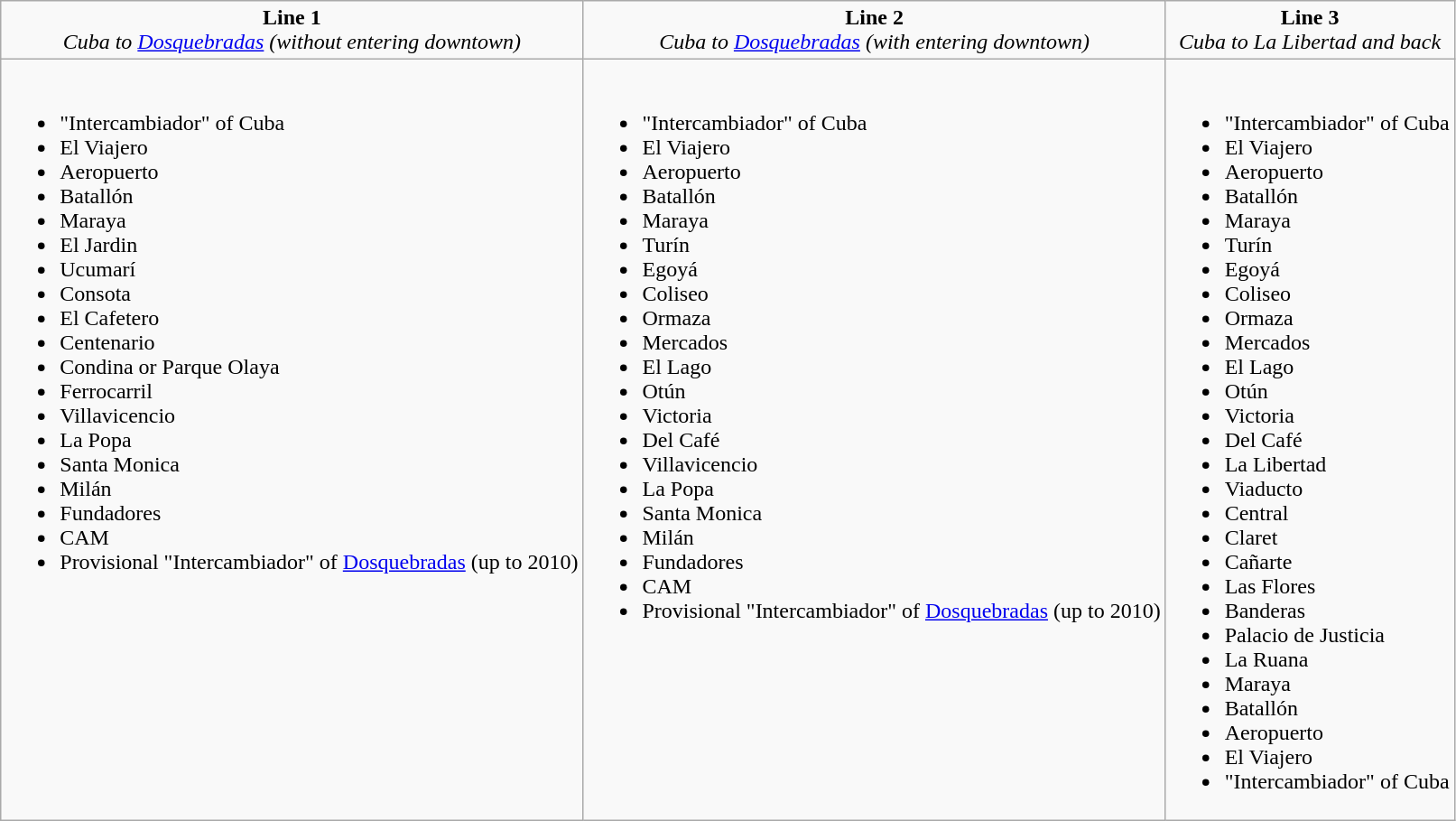<table class="wikitable">
<tr align=center>
<td><strong><span>Line 1</span></strong><br><em>Cuba to <a href='#'>Dosquebradas</a> (without entering downtown)</em></td>
<td><strong><span>Line 2</span></strong><br><em>Cuba to <a href='#'>Dosquebradas</a> (with entering downtown)</em></td>
<td><strong><span>Line 3</span></strong><br><em>Cuba to La Libertad and back</em></td>
</tr>
<tr>
<td valign=top><br><ul><li>"Intercambiador" of Cuba</li><li>El Viajero</li><li>Aeropuerto</li><li>Batallón</li><li>Maraya</li><li>El Jardin</li><li>Ucumarí</li><li>Consota</li><li>El Cafetero</li><li>Centenario</li><li>Condina or Parque Olaya</li><li>Ferrocarril</li><li>Villavicencio</li><li>La Popa</li><li>Santa Monica</li><li>Milán</li><li>Fundadores</li><li>CAM</li><li>Provisional "Intercambiador" of <a href='#'>Dosquebradas</a> (up to 2010)</li></ul></td>
<td valign=top><br><ul><li>"Intercambiador" of Cuba</li><li>El Viajero</li><li>Aeropuerto</li><li>Batallón</li><li>Maraya</li><li>Turín</li><li>Egoyá</li><li>Coliseo</li><li>Ormaza</li><li>Mercados</li><li>El Lago</li><li>Otún</li><li>Victoria</li><li>Del Café</li><li>Villavicencio</li><li>La Popa</li><li>Santa Monica</li><li>Milán</li><li>Fundadores</li><li>CAM</li><li>Provisional "Intercambiador" of <a href='#'>Dosquebradas</a> (up to 2010)</li></ul></td>
<td valign=top><br><ul><li>"Intercambiador" of Cuba</li><li>El Viajero</li><li>Aeropuerto</li><li>Batallón</li><li>Maraya</li><li>Turín</li><li>Egoyá</li><li>Coliseo</li><li>Ormaza</li><li>Mercados</li><li>El Lago</li><li>Otún</li><li>Victoria</li><li>Del Café</li><li>La Libertad</li><li>Viaducto</li><li>Central</li><li>Claret</li><li>Cañarte</li><li>Las Flores</li><li>Banderas</li><li>Palacio de Justicia</li><li>La Ruana</li><li>Maraya</li><li>Batallón</li><li>Aeropuerto</li><li>El Viajero</li><li>"Intercambiador" of Cuba</li></ul></td>
</tr>
</table>
